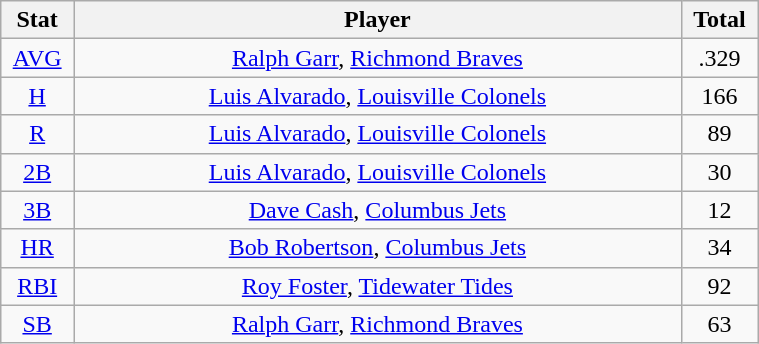<table class="wikitable" width="40%" style="text-align:center;">
<tr>
<th width="5%">Stat</th>
<th width="60%">Player</th>
<th width="5%">Total</th>
</tr>
<tr>
<td><a href='#'>AVG</a></td>
<td><a href='#'>Ralph Garr</a>, <a href='#'>Richmond Braves</a></td>
<td>.329</td>
</tr>
<tr>
<td><a href='#'>H</a></td>
<td><a href='#'>Luis Alvarado</a>, <a href='#'>Louisville Colonels</a></td>
<td>166</td>
</tr>
<tr>
<td><a href='#'>R</a></td>
<td><a href='#'>Luis Alvarado</a>, <a href='#'>Louisville Colonels</a></td>
<td>89</td>
</tr>
<tr>
<td><a href='#'>2B</a></td>
<td><a href='#'>Luis Alvarado</a>, <a href='#'>Louisville Colonels</a></td>
<td>30</td>
</tr>
<tr>
<td><a href='#'>3B</a></td>
<td><a href='#'>Dave Cash</a>, <a href='#'>Columbus Jets</a></td>
<td>12</td>
</tr>
<tr>
<td><a href='#'>HR</a></td>
<td><a href='#'>Bob Robertson</a>, <a href='#'>Columbus Jets</a></td>
<td>34</td>
</tr>
<tr>
<td><a href='#'>RBI</a></td>
<td><a href='#'>Roy Foster</a>, <a href='#'>Tidewater Tides</a></td>
<td>92</td>
</tr>
<tr>
<td><a href='#'>SB</a></td>
<td><a href='#'>Ralph Garr</a>, <a href='#'>Richmond Braves</a></td>
<td>63</td>
</tr>
</table>
